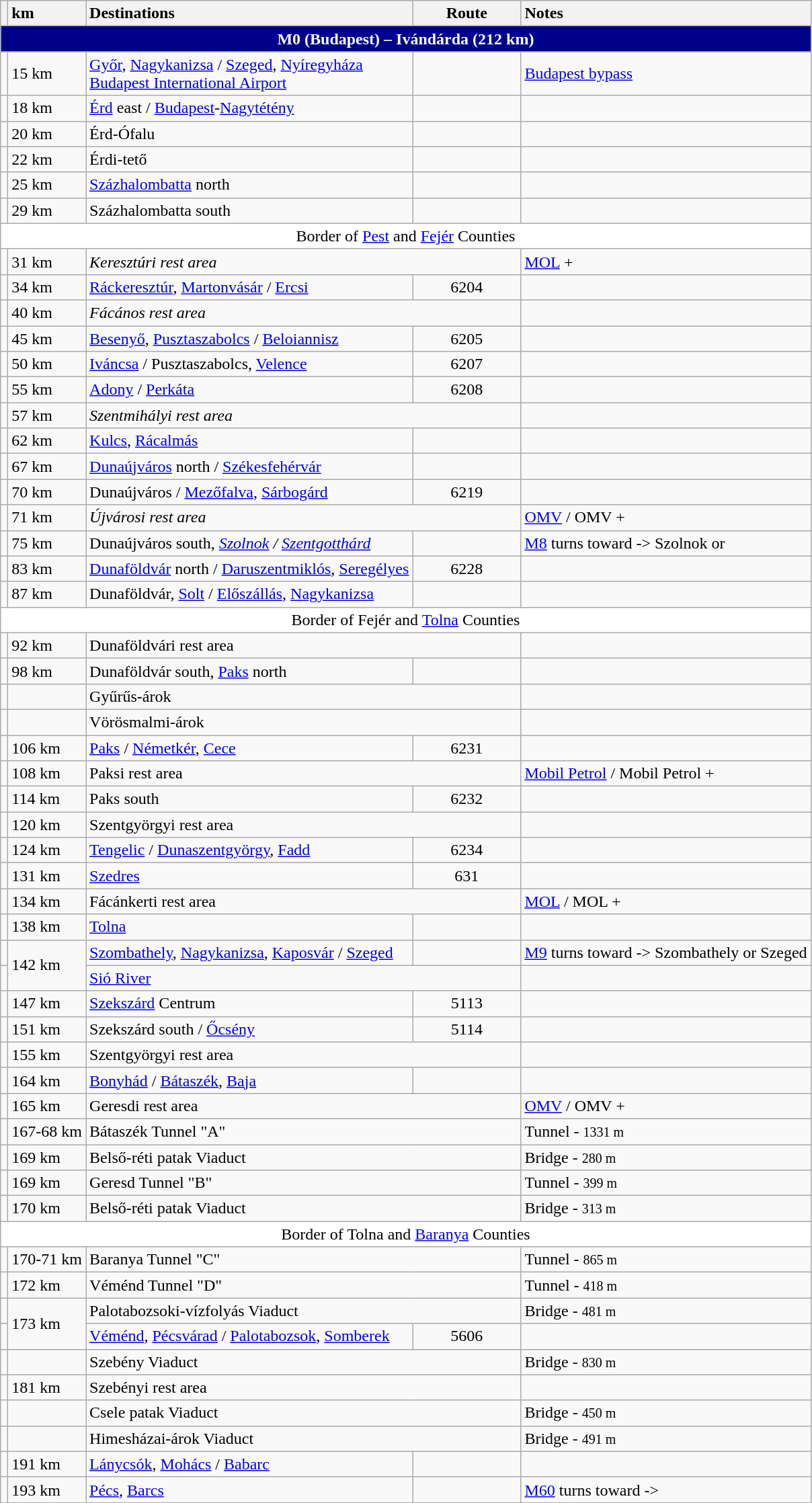<table class="wikitable sortable sticky-header">
<tr>
<th style="text-align:left"></th>
<th style="text-align:left">km</th>
<th style="text-align:left">Destinations</th>
<th style="width:100px; style="text-align:center">Route</th>
<th style="text-align:left">Notes</th>
</tr>
<tr align="center" bgcolor="00008B" style="color: white;font-size:100%;">
<td colspan="5" style="color:#ffffff;background-color:"00008B"; text-align: center;"><strong>M0 (Budapest) – Ivándárda (212 km)</strong></td>
</tr>
<tr>
<td></td>
<td>15 km</td>
<td><a href='#'>Győr</a>, <a href='#'>Nagykanizsa</a> / <a href='#'>Szeged</a>, <a href='#'>Nyíregyháza</a><br><a href='#'>Budapest International Airport</a></td>
<td align="center"></td>
<td><a href='#'>Budapest bypass</a> </td>
</tr>
<tr>
<td></td>
<td>18 km</td>
<td><a href='#'>Érd</a> east / <a href='#'>Budapest</a>-<a href='#'>Nagytétény</a></td>
<td align="center"></td>
<td></td>
</tr>
<tr>
<td></td>
<td>20 km</td>
<td>Érd-Ófalu</td>
<td align="center"></td>
<td></td>
</tr>
<tr>
<td></td>
<td>22 km</td>
<td>Érdi-tető</td>
<td align="center"></td>
<td></td>
</tr>
<tr>
<td></td>
<td>25 km</td>
<td><a href='#'>Százhalombatta</a> north</td>
<td align="center"></td>
<td></td>
</tr>
<tr>
<td></td>
<td>29 km</td>
<td>Százhalombatta south</td>
<td align="center"></td>
<td></td>
</tr>
<tr>
<td colspan=5 style="text-align: center;" bgcolor=white> Border of <a href='#'>Pest</a> and <a href='#'>Fejér</a> Counties</td>
</tr>
<tr>
<td></td>
<td>31 km</td>
<td colspan=2><em>Keresztúri rest area</em></td>
<td> <a href='#'>MOL</a> + </td>
</tr>
<tr>
<td></td>
<td>34 km</td>
<td><a href='#'>Ráckeresztúr</a>, <a href='#'>Martonvásár</a> / <a href='#'>Ercsi</a></td>
<td align="center">6204</td>
<td></td>
</tr>
<tr>
<td></td>
<td>40 km</td>
<td colspan=2><em>Fácános rest area</em></td>
<td></td>
</tr>
<tr>
<td></td>
<td>45 km</td>
<td><a href='#'>Besenyő</a>, <a href='#'>Pusztaszabolcs</a> / <a href='#'>Beloiannisz</a></td>
<td align="center">6205</td>
<td></td>
</tr>
<tr>
<td></td>
<td>50 km</td>
<td><a href='#'>Iváncsa</a> / Pusztaszabolcs, <a href='#'>Velence</a></td>
<td align="center">6207</td>
<td></td>
</tr>
<tr>
<td></td>
<td>55 km</td>
<td><a href='#'>Adony</a> / <a href='#'>Perkáta</a></td>
<td align="center">6208</td>
<td></td>
</tr>
<tr>
<td></td>
<td>57 km</td>
<td colspan=2><em>Szentmihályi rest area</em></td>
<td></td>
</tr>
<tr>
<td></td>
<td>62 km</td>
<td><a href='#'>Kulcs</a>, <a href='#'>Rácalmás</a></td>
<td align="center"></td>
<td></td>
</tr>
<tr>
<td></td>
<td>67 km</td>
<td><a href='#'>Dunaújváros</a> north / <a href='#'>Székesfehérvár</a></td>
<td align="center"></td>
<td></td>
</tr>
<tr>
<td></td>
<td>70 km</td>
<td>Dunaújváros / <a href='#'>Mezőfalva</a>, <a href='#'>Sárbogárd</a></td>
<td align="center">6219</td>
<td></td>
</tr>
<tr>
<td></td>
<td>71 km</td>
<td colspan=2><em>Újvárosi rest area</em></td>
<td> <a href='#'>OMV</a> / OMV +   </td>
</tr>
<tr>
<td></td>
<td>75 km</td>
<td>Dunaújváros south, <em><a href='#'>Szolnok</a> / <a href='#'>Szentgotthárd</a> </td>
<td align="center"></td>
<td><a href='#'>M8</a>  turns toward -> Szolnok or  </td>
</tr>
<tr>
<td></td>
<td>83 km</td>
<td><a href='#'>Dunaföldvár</a> north / <a href='#'>Daruszentmiklós</a>, <a href='#'>Seregélyes</a></td>
<td align="center">6228</td>
<td></td>
</tr>
<tr>
<td></td>
<td>87 km</td>
<td>Dunaföldvár, <a href='#'>Solt</a> / <a href='#'>Előszállás</a>, <a href='#'>Nagykanizsa</a></td>
<td align="center"></td>
<td></td>
</tr>
<tr>
<td colspan=5 style="text-align: center;" bgcolor=white> Border of Fejér and <a href='#'>Tolna</a> Counties</td>
</tr>
<tr>
<td></td>
<td>92 km</td>
<td colspan=2></em>Dunaföldvári rest area<em></td>
<td></td>
</tr>
<tr>
<td></td>
<td>98 km</td>
<td>Dunaföldvár south, <a href='#'>Paks</a> north<br></td>
<td align="center"></td>
<td></td>
</tr>
<tr>
<td></td>
<td></td>
<td colspan=2>Gyűrűs-árok</td>
<td></td>
</tr>
<tr>
<td></td>
<td></td>
<td colspan=2>Vörösmalmi-árok</td>
<td></td>
</tr>
<tr>
<td></td>
<td>106 km</td>
<td><a href='#'>Paks</a> / <a href='#'>Németkér</a>, <a href='#'>Cece</a></td>
<td align="center">6231</td>
<td></td>
</tr>
<tr>
<td></td>
<td>108 km</td>
<td colspan=2></em>Paksi rest area<em></td>
<td> <a href='#'>Mobil Petrol</a> / Mobil Petrol +  </td>
</tr>
<tr>
<td></td>
<td>114 km</td>
<td>Paks south</td>
<td align="center">6232</td>
<td></td>
</tr>
<tr>
<td></td>
<td>120 km</td>
<td colspan=2></em>Szentgyörgyi rest area<em></td>
<td></td>
</tr>
<tr>
<td></td>
<td>124 km</td>
<td><a href='#'>Tengelic</a> / <a href='#'>Dunaszentgyörgy</a>, <a href='#'>Fadd</a></td>
<td align="center">6234</td>
<td></td>
</tr>
<tr>
<td></td>
<td>131 km</td>
<td><a href='#'>Szedres</a></td>
<td align="center">631</td>
<td></td>
</tr>
<tr>
<td></td>
<td>134 km</td>
<td colspan=2></em>Fácánkerti rest area<em></td>
<td> <a href='#'>MOL</a> / MOL +  </td>
</tr>
<tr>
<td></td>
<td>138 km</td>
<td><a href='#'>Tolna</a></td>
<td align="center"></td>
<td></td>
</tr>
<tr>
<td></td>
<td rowspan=2>142 km</td>
<td></em><a href='#'>Szombathely</a>, <a href='#'>Nagykanizsa</a>, <a href='#'>Kaposvár</a> / <a href='#'>Szeged</a><em></td>
<td align="center"></td>
<td><a href='#'>M9</a> turns toward -> Szombathely or Szeged</td>
</tr>
<tr>
<td></td>
<td colspan=2><a href='#'>Sió River</a></td>
<td></td>
</tr>
<tr>
<td></td>
<td>147 km</td>
<td><a href='#'>Szekszárd</a> Centrum</td>
<td align="center">5113</td>
<td></td>
</tr>
<tr>
<td></td>
<td>151 km</td>
<td>Szekszárd south / <a href='#'>Őcsény</a></td>
<td align="center">5114</td>
<td></td>
</tr>
<tr>
<td></td>
<td>155 km</td>
<td colspan=2></em>Szentgyörgyi rest area<em></td>
<td></td>
</tr>
<tr>
<td></td>
<td>164 km</td>
<td><a href='#'>Bonyhád</a> / <a href='#'>Bátaszék</a>, <a href='#'>Baja</a></td>
<td align="center"></td>
<td></td>
</tr>
<tr>
<td></td>
<td>165 km</td>
<td colspan=2></em>Geresdi rest area<em></td>
<td> <a href='#'>OMV</a> / OMV +  </td>
</tr>
<tr>
<td></td>
<td>167-68 km</td>
<td colspan=2>Bátaszék Tunnel "A"</td>
<td>Tunnel - <small>1331 m</small></td>
</tr>
<tr>
<td></td>
<td>169 km</td>
<td colspan=2>Belső-réti patak Viaduct</td>
<td>Bridge - <small>280 m</small></td>
</tr>
<tr>
<td></td>
<td>169 km</td>
<td colspan=2>Geresd Tunnel "B"</td>
<td>Tunnel - <small>399 m</small></td>
</tr>
<tr>
<td></td>
<td>170 km</td>
<td colspan=2>Belső-réti patak Viaduct</td>
<td>Bridge - <small>313 m</small></td>
</tr>
<tr>
<td colspan=5 style="text-align: center;" bgcolor=white> Border of Tolna and <a href='#'>Baranya</a> Counties</td>
</tr>
<tr>
<td></td>
<td>170-71 km</td>
<td colspan=2>Baranya Tunnel "C"</td>
<td>Tunnel - <small>865 m</small></td>
</tr>
<tr>
<td></td>
<td>172 km</td>
<td colspan=2>Véménd Tunnel "D"</td>
<td>Tunnel - <small>418 m</small></td>
</tr>
<tr>
<td></td>
<td rowspan=2>173 km</td>
<td colspan=2>Palotabozsoki-vízfolyás Viaduct</td>
<td>Bridge - <small>481 m</small></td>
</tr>
<tr>
<td></td>
<td><a href='#'>Véménd</a>, <a href='#'>Pécsvárad</a> / <a href='#'>Palotabozsok</a>, <a href='#'>Somberek</a></td>
<td align="center">5606</td>
<td></td>
</tr>
<tr>
<td></td>
<td></td>
<td colspan=2>Szebény Viaduct</td>
<td>Bridge - <small>830 m</small></td>
</tr>
<tr>
<td></td>
<td>181 km</td>
<td colspan=2></em>Szebényi rest area<em></td>
<td></td>
</tr>
<tr>
<td></td>
<td></td>
<td colspan=2>Csele patak Viaduct</td>
<td>Bridge - <small>450 m</small></td>
</tr>
<tr>
<td></td>
<td></td>
<td colspan=2>Himesházai-árok Viaduct</td>
<td>Bridge - <small>491 m</small></td>
</tr>
<tr>
<td></td>
<td>191 km</td>
<td><a href='#'>Lánycsók</a>, <a href='#'>Mohács</a> / <a href='#'>Babarc</a></td>
<td align="center"></td>
<td></td>
</tr>
<tr>
<td></td>
<td>193 km</td>
<td><a href='#'>Pécs</a>, <a href='#'>Barcs</a> </td>
<td align="center"></td>
<td><a href='#'>M60</a> turns toward ->  </td>
</tr>
</table>
